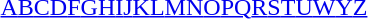<table id="toc" class="toc" summary="Class">
<tr>
<th></th>
</tr>
<tr>
<td style="text-align:center;"><a href='#'>A</a><a href='#'>B</a><a href='#'>C</a><a href='#'>D</a><a href='#'>F</a><a href='#'>G</a><a href='#'>H</a><a href='#'>I</a><a href='#'>J</a><a href='#'>K</a><a href='#'>L</a><a href='#'>M</a><a href='#'>N</a><a href='#'>O</a><a href='#'>P</a><a href='#'>Q</a><a href='#'>R</a><a href='#'>S</a><a href='#'>T</a><a href='#'>U</a><a href='#'>W</a><a href='#'>Y</a><a href='#'>Z</a></td>
</tr>
</table>
